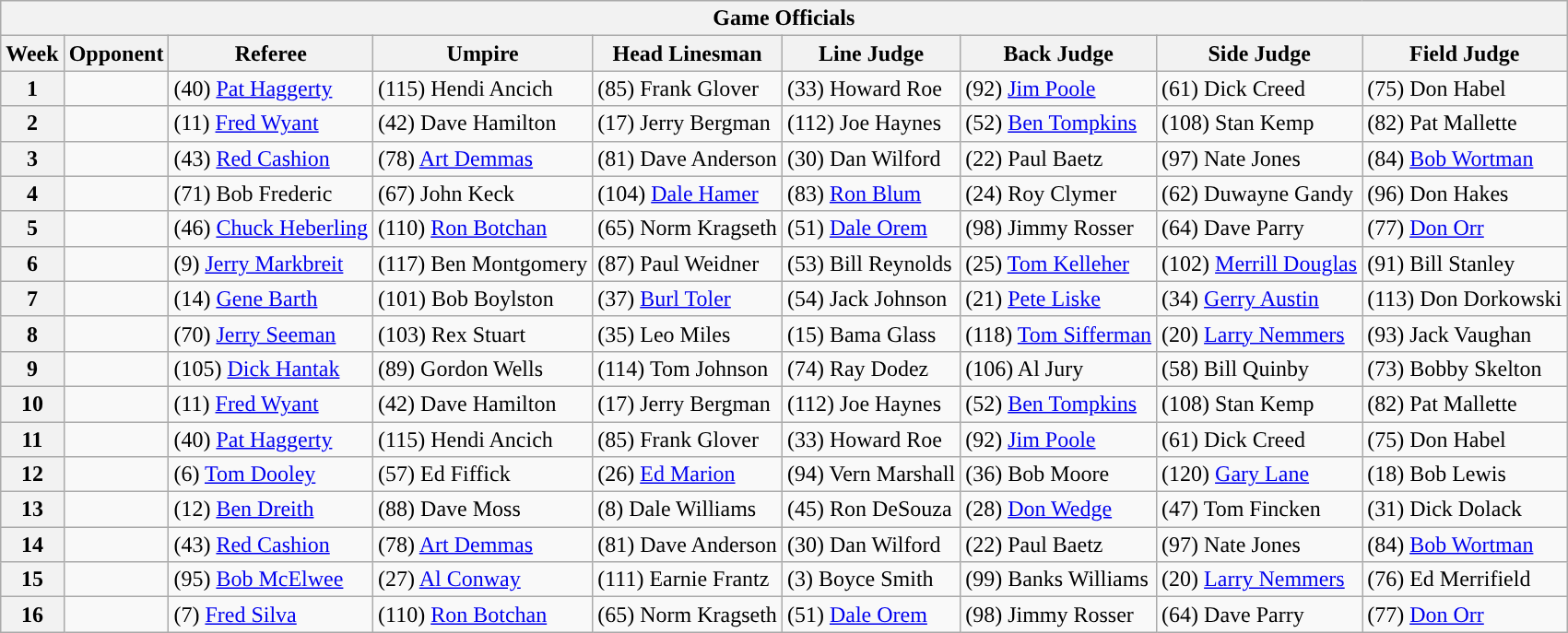<table class="wikitable">
<tr>
<th colspan="9">Game Officials</th>
</tr>
<tr>
<th>Week</th>
<th>Opponent</th>
<th>Referee</th>
<th>Umpire</th>
<th>Head Linesman</th>
<th>Line Judge</th>
<th>Back Judge</th>
<th>Side Judge</th>
<th>Field Judge</th>
</tr>
<tr -style="background: #fcc;">
<th>1</th>
<td></td>
<td>(40) <a href='#'>Pat Haggerty</a></td>
<td>(115) Hendi Ancich</td>
<td>(85) Frank Glover</td>
<td>(33) Howard Roe</td>
<td>(92) <a href='#'>Jim Poole</a></td>
<td>(61) Dick Creed</td>
<td>(75) Don Habel</td>
</tr>
<tr -style="background: #cfc;">
<th>2</th>
<td></td>
<td>(11) <a href='#'>Fred Wyant</a></td>
<td>(42) Dave Hamilton</td>
<td>(17) Jerry Bergman</td>
<td>(112) Joe Haynes</td>
<td>(52) <a href='#'>Ben Tompkins</a></td>
<td>(108) Stan Kemp</td>
<td>(82) Pat Mallette</td>
</tr>
<tr -style="background: #cfc;">
<th>3</th>
<td></td>
<td>(43) <a href='#'>Red Cashion</a></td>
<td>(78) <a href='#'>Art Demmas</a></td>
<td>(81) Dave Anderson</td>
<td>(30) Dan Wilford</td>
<td>(22) Paul Baetz</td>
<td>(97) Nate Jones</td>
<td>(84) <a href='#'>Bob Wortman</a></td>
</tr>
<tr -style="background: #cfc;">
<th>4</th>
<td></td>
<td>(71) Bob Frederic</td>
<td>(67) John Keck</td>
<td>(104) <a href='#'>Dale Hamer</a></td>
<td>(83) <a href='#'>Ron Blum</a></td>
<td>(24) Roy Clymer</td>
<td>(62) Duwayne Gandy</td>
<td>(96) Don Hakes</td>
</tr>
<tr -style="background: #cfc;">
<th>5</th>
<td></td>
<td>(46) <a href='#'>Chuck Heberling</a></td>
<td>(110) <a href='#'>Ron Botchan</a></td>
<td>(65) Norm Kragseth</td>
<td>(51) <a href='#'>Dale Orem</a></td>
<td>(98) Jimmy Rosser</td>
<td>(64) Dave Parry</td>
<td>(77) <a href='#'>Don Orr</a></td>
</tr>
<tr -style="background: #cfc;">
<th>6</th>
<td></td>
<td>(9) <a href='#'>Jerry Markbreit</a></td>
<td>(117) Ben Montgomery</td>
<td>(87) Paul Weidner</td>
<td>(53) Bill Reynolds</td>
<td>(25) <a href='#'>Tom Kelleher</a></td>
<td>(102) <a href='#'>Merrill Douglas</a></td>
<td>(91) Bill Stanley</td>
</tr>
<tr -style="background: #fcc;">
<th>7</th>
<td></td>
<td>(14) <a href='#'>Gene Barth</a></td>
<td>(101) Bob Boylston</td>
<td>(37) <a href='#'>Burl Toler</a></td>
<td>(54) Jack Johnson</td>
<td>(21) <a href='#'>Pete Liske</a></td>
<td>(34) <a href='#'>Gerry Austin</a></td>
<td>(113) Don Dorkowski</td>
</tr>
<tr -style="background: #cfc;">
<th>8</th>
<td></td>
<td>(70) <a href='#'>Jerry Seeman</a></td>
<td>(103) Rex Stuart</td>
<td>(35) Leo Miles</td>
<td>(15) Bama Glass</td>
<td>(118) <a href='#'>Tom Sifferman</a></td>
<td>(20) <a href='#'>Larry Nemmers</a></td>
<td>(93) Jack Vaughan</td>
</tr>
<tr -style="background: #cfc;">
<th>9</th>
<td></td>
<td>(105) <a href='#'>Dick Hantak</a></td>
<td>(89) Gordon Wells</td>
<td>(114) Tom Johnson</td>
<td>(74) Ray Dodez</td>
<td>(106) Al Jury</td>
<td>(58) Bill Quinby</td>
<td>(73) Bobby Skelton</td>
</tr>
<tr -style="background: #cfc;">
<th>10</th>
<td></td>
<td>(11) <a href='#'>Fred Wyant</a></td>
<td>(42) Dave Hamilton</td>
<td>(17) Jerry Bergman</td>
<td>(112) Joe Haynes</td>
<td>(52) <a href='#'>Ben Tompkins</a></td>
<td>(108) Stan Kemp</td>
<td>(82) Pat Mallette</td>
</tr>
<tr -style="background: #cfc;">
<th>11</th>
<td></td>
<td>(40) <a href='#'>Pat Haggerty</a></td>
<td>(115) Hendi Ancich</td>
<td>(85) Frank Glover</td>
<td>(33) Howard Roe</td>
<td>(92) <a href='#'>Jim Poole</a></td>
<td>(61) Dick Creed</td>
<td>(75) Don Habel</td>
</tr>
<tr -style="background: #cfc;">
<th>12</th>
<td></td>
<td>(6) <a href='#'>Tom Dooley</a></td>
<td>(57) Ed Fiffick</td>
<td>(26) <a href='#'>Ed Marion</a></td>
<td>(94) Vern Marshall</td>
<td>(36) Bob Moore</td>
<td>(120) <a href='#'>Gary Lane</a></td>
<td>(18) Bob Lewis</td>
</tr>
<tr -style="background: #cfc;">
<th>13</th>
<td></td>
<td>(12) <a href='#'>Ben Dreith</a></td>
<td>(88) Dave Moss</td>
<td>(8) Dale Williams</td>
<td>(45) Ron DeSouza</td>
<td>(28) <a href='#'>Don Wedge</a></td>
<td>(47) Tom Fincken</td>
<td>(31) Dick Dolack</td>
</tr>
<tr -style="background: #cfc;">
<th>14</th>
<td></td>
<td>(43) <a href='#'>Red Cashion</a></td>
<td>(78) <a href='#'>Art Demmas</a></td>
<td>(81) Dave Anderson</td>
<td>(30) Dan Wilford</td>
<td>(22) Paul Baetz</td>
<td>(97) Nate Jones</td>
<td>(84) <a href='#'>Bob Wortman</a></td>
</tr>
<tr -style="background: #cfc;">
<th>15</th>
<td></td>
<td>(95) <a href='#'>Bob McElwee</a></td>
<td>(27) <a href='#'>Al Conway</a></td>
<td>(111) Earnie Frantz</td>
<td>(3) Boyce Smith</td>
<td>(99) Banks Williams</td>
<td>(20) <a href='#'>Larry Nemmers</a></td>
<td>(76) Ed Merrifield</td>
</tr>
<tr -style="background: #cfc;">
<th>16</th>
<td></td>
<td>(7) <a href='#'>Fred Silva</a></td>
<td>(110) <a href='#'>Ron Botchan</a></td>
<td>(65) Norm Kragseth</td>
<td>(51) <a href='#'>Dale Orem</a></td>
<td>(98) Jimmy Rosser</td>
<td>(64) Dave Parry</td>
<td>(77) <a href='#'>Don Orr</a></td>
</tr>
</table>
